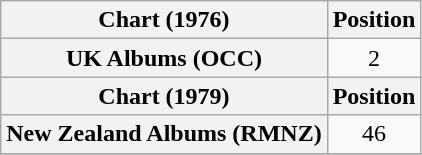<table class="wikitable plainrowheaders" style="text-align:center;">
<tr>
<th scope="col">Chart (1976)</th>
<th scope="col">Position</th>
</tr>
<tr>
<th scope="row">UK Albums (OCC)</th>
<td>2</td>
</tr>
<tr>
<th scope="col">Chart (1979)</th>
<th scope="col">Position</th>
</tr>
<tr>
<th scope="row">New Zealand Albums (RMNZ)</th>
<td>46</td>
</tr>
<tr>
</tr>
</table>
